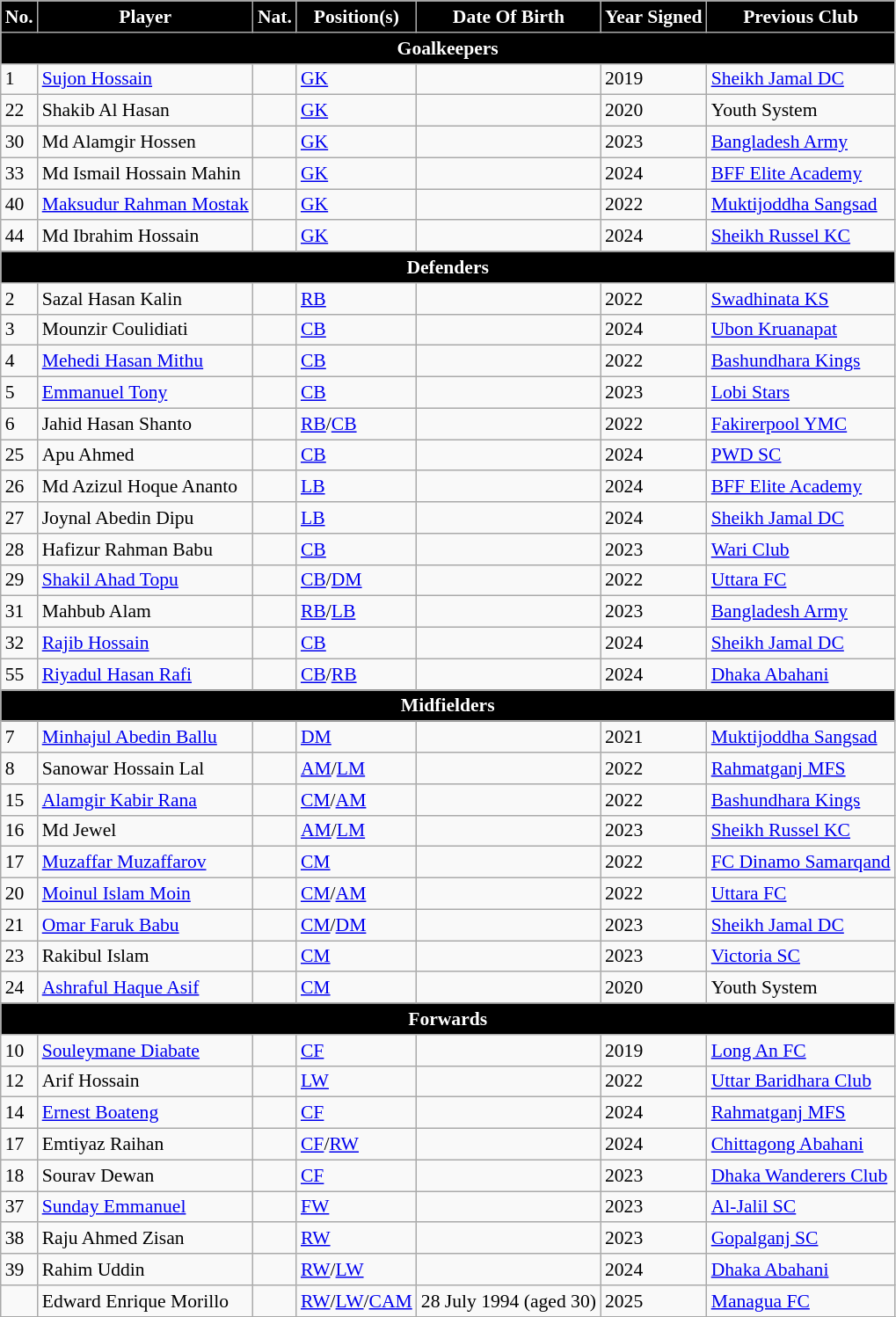<table class="wikitable sortable" style="text-align:left; font-size:90%;">
<tr>
<th style="background:#000000; color:#FFFFFF; text-align:center;">No.</th>
<th style="background:#000000; color:#FFFFFF; text-align:center;">Player</th>
<th style="background:#000000; color:#FFFFFF; text-align:center;">Nat.</th>
<th style="background:#000000; color:#FFFFFF; text-align:center;">Position(s)</th>
<th style="background:#000000; color:#FFFFFF; text-align:center;">Date Of Birth</th>
<th style="background:#000000; color:#FFFFFF; text-align:center;">Year Signed</th>
<th style="background:#000000; color:#FFFFFF; text-align:center;">Previous Club</th>
</tr>
<tr>
<th colspan="7" style="background:#000000; color:#FFFFFF; text-align:center"><strong>Goalkeepers</strong></th>
</tr>
<tr>
<td>1</td>
<td><a href='#'>Sujon Hossain</a></td>
<td></td>
<td><a href='#'>GK</a></td>
<td></td>
<td>2019</td>
<td><a href='#'>Sheikh Jamal DC</a></td>
</tr>
<tr>
<td>22</td>
<td>Shakib Al Hasan</td>
<td></td>
<td><a href='#'>GK</a></td>
<td></td>
<td>2020</td>
<td>Youth System</td>
</tr>
<tr>
<td>30</td>
<td>Md Alamgir Hossen</td>
<td></td>
<td><a href='#'>GK</a></td>
<td></td>
<td>2023</td>
<td><a href='#'>Bangladesh Army</a></td>
</tr>
<tr>
<td>33</td>
<td>Md Ismail Hossain Mahin</td>
<td></td>
<td><a href='#'>GK</a></td>
<td></td>
<td>2024</td>
<td><a href='#'>BFF Elite Academy</a></td>
</tr>
<tr>
<td>40</td>
<td><a href='#'>Maksudur Rahman Mostak</a></td>
<td></td>
<td><a href='#'>GK</a></td>
<td></td>
<td>2022</td>
<td><a href='#'>Muktijoddha Sangsad</a></td>
</tr>
<tr>
<td>44</td>
<td>Md Ibrahim Hossain</td>
<td></td>
<td><a href='#'>GK</a></td>
<td></td>
<td>2024</td>
<td><a href='#'>Sheikh Russel KC</a></td>
</tr>
<tr>
<th colspan="7" style="background:#000000; color:#FFFFFF; text-align:center"><strong>Defenders</strong></th>
</tr>
<tr>
<td>2</td>
<td>Sazal Hasan Kalin</td>
<td></td>
<td><a href='#'>RB</a></td>
<td></td>
<td>2022</td>
<td><a href='#'>Swadhinata KS</a></td>
</tr>
<tr>
<td>3</td>
<td>Mounzir Coulidiati</td>
<td></td>
<td><a href='#'>CB</a></td>
<td></td>
<td>2024</td>
<td> <a href='#'>Ubon Kruanapat</a></td>
</tr>
<tr>
<td>4</td>
<td><a href='#'>Mehedi Hasan Mithu</a></td>
<td></td>
<td><a href='#'>CB</a></td>
<td></td>
<td>2022</td>
<td><a href='#'>Bashundhara Kings</a></td>
</tr>
<tr>
<td>5</td>
<td><a href='#'>Emmanuel Tony</a></td>
<td></td>
<td><a href='#'>CB</a></td>
<td></td>
<td>2023</td>
<td> <a href='#'>Lobi Stars</a></td>
</tr>
<tr>
<td>6</td>
<td>Jahid Hasan Shanto</td>
<td></td>
<td><a href='#'>RB</a>/<a href='#'>CB</a></td>
<td></td>
<td>2022</td>
<td><a href='#'>Fakirerpool YMC</a></td>
</tr>
<tr>
<td>25</td>
<td>Apu Ahmed</td>
<td></td>
<td><a href='#'>CB</a></td>
<td></td>
<td>2024</td>
<td><a href='#'>PWD SC</a></td>
</tr>
<tr>
<td>26</td>
<td>Md Azizul Hoque Ananto</td>
<td></td>
<td><a href='#'>LB</a></td>
<td></td>
<td>2024</td>
<td><a href='#'>BFF Elite Academy</a></td>
</tr>
<tr>
<td>27</td>
<td>Joynal Abedin Dipu</td>
<td></td>
<td><a href='#'>LB</a></td>
<td></td>
<td>2024</td>
<td><a href='#'>Sheikh Jamal DC</a></td>
</tr>
<tr>
<td>28</td>
<td>Hafizur Rahman Babu</td>
<td></td>
<td><a href='#'>CB</a></td>
<td></td>
<td>2023</td>
<td><a href='#'>Wari Club</a></td>
</tr>
<tr>
<td>29</td>
<td><a href='#'>Shakil Ahad Topu</a></td>
<td></td>
<td><a href='#'>CB</a>/<a href='#'>DM</a></td>
<td></td>
<td>2022</td>
<td><a href='#'>Uttara FC</a></td>
</tr>
<tr>
<td>31</td>
<td>Mahbub Alam</td>
<td></td>
<td><a href='#'>RB</a>/<a href='#'>LB</a></td>
<td></td>
<td>2023</td>
<td><a href='#'>Bangladesh Army</a></td>
</tr>
<tr>
<td>32</td>
<td><a href='#'>Rajib Hossain</a></td>
<td></td>
<td><a href='#'>CB</a></td>
<td></td>
<td>2024</td>
<td><a href='#'>Sheikh Jamal DC</a></td>
</tr>
<tr>
<td>55</td>
<td><a href='#'>Riyadul Hasan Rafi</a></td>
<td></td>
<td><a href='#'>CB</a>/<a href='#'>RB</a></td>
<td></td>
<td>2024</td>
<td><a href='#'>Dhaka Abahani</a></td>
</tr>
<tr>
<th colspan="7" style="background:#000000; color:#FFFFFF; text-align:center"><strong>Midfielders</strong></th>
</tr>
<tr>
<td>7</td>
<td><a href='#'>Minhajul Abedin Ballu</a></td>
<td></td>
<td><a href='#'>DM</a></td>
<td></td>
<td>2021</td>
<td><a href='#'>Muktijoddha Sangsad</a></td>
</tr>
<tr>
<td>8</td>
<td>Sanowar Hossain Lal</td>
<td></td>
<td><a href='#'>AM</a>/<a href='#'>LM</a></td>
<td></td>
<td>2022</td>
<td><a href='#'>Rahmatganj MFS</a></td>
</tr>
<tr>
<td>15</td>
<td><a href='#'>Alamgir Kabir Rana</a></td>
<td></td>
<td><a href='#'>CM</a>/<a href='#'>AM</a></td>
<td></td>
<td>2022</td>
<td><a href='#'>Bashundhara Kings</a></td>
</tr>
<tr>
<td>16</td>
<td>Md Jewel</td>
<td></td>
<td><a href='#'>AM</a>/<a href='#'>LM</a></td>
<td></td>
<td>2023</td>
<td><a href='#'>Sheikh Russel KC</a></td>
</tr>
<tr>
<td>17</td>
<td><a href='#'>Muzaffar Muzaffarov</a></td>
<td></td>
<td><a href='#'>CM</a></td>
<td></td>
<td>2022</td>
<td> <a href='#'>FC Dinamo Samarqand</a></td>
</tr>
<tr>
<td>20</td>
<td><a href='#'>Moinul Islam Moin</a></td>
<td></td>
<td><a href='#'>CM</a>/<a href='#'>AM</a></td>
<td></td>
<td>2022</td>
<td><a href='#'>Uttara FC</a></td>
</tr>
<tr>
<td>21</td>
<td><a href='#'>Omar Faruk Babu</a></td>
<td></td>
<td><a href='#'>CM</a>/<a href='#'>DM</a></td>
<td></td>
<td>2023</td>
<td><a href='#'>Sheikh Jamal DC</a></td>
</tr>
<tr>
<td>23</td>
<td>Rakibul Islam</td>
<td></td>
<td><a href='#'>CM</a></td>
<td></td>
<td>2023</td>
<td><a href='#'>Victoria SC</a></td>
</tr>
<tr>
<td>24</td>
<td><a href='#'>Ashraful Haque Asif</a></td>
<td></td>
<td><a href='#'>CM</a></td>
<td></td>
<td>2020</td>
<td>Youth System</td>
</tr>
<tr>
<th colspan="7" style="background:#000000; color:#FFFFFF; text-align:center"><strong>Forwards</strong></th>
</tr>
<tr>
<td>10</td>
<td><a href='#'>Souleymane Diabate</a></td>
<td></td>
<td><a href='#'>CF</a></td>
<td></td>
<td>2019</td>
<td> <a href='#'>Long An FC</a></td>
</tr>
<tr>
<td>12</td>
<td>Arif Hossain</td>
<td></td>
<td><a href='#'>LW</a></td>
<td></td>
<td>2022</td>
<td><a href='#'>Uttar Baridhara Club</a></td>
</tr>
<tr>
<td>14</td>
<td><a href='#'>Ernest Boateng</a></td>
<td></td>
<td><a href='#'>CF</a></td>
<td></td>
<td>2024</td>
<td><a href='#'>Rahmatganj MFS</a></td>
</tr>
<tr>
<td>17</td>
<td>Emtiyaz Raihan</td>
<td></td>
<td><a href='#'>CF</a>/<a href='#'>RW</a></td>
<td></td>
<td>2024</td>
<td><a href='#'>Chittagong Abahani</a></td>
</tr>
<tr>
<td>18</td>
<td>Sourav Dewan</td>
<td></td>
<td><a href='#'>CF</a></td>
<td></td>
<td>2023</td>
<td><a href='#'>Dhaka Wanderers Club</a></td>
</tr>
<tr>
<td>37</td>
<td><a href='#'>Sunday Emmanuel</a></td>
<td></td>
<td><a href='#'>FW</a></td>
<td></td>
<td>2023</td>
<td> <a href='#'>Al-Jalil SC</a></td>
</tr>
<tr>
<td>38</td>
<td>Raju Ahmed Zisan</td>
<td></td>
<td><a href='#'>RW</a></td>
<td></td>
<td>2023</td>
<td><a href='#'>Gopalganj SC</a></td>
</tr>
<tr>
<td>39</td>
<td>Rahim Uddin</td>
<td></td>
<td><a href='#'>RW</a>/<a href='#'>LW</a></td>
<td></td>
<td>2024</td>
<td><a href='#'>Dhaka Abahani</a></td>
</tr>
<tr>
<td></td>
<td>Edward Enrique Morillo</td>
<td></td>
<td><a href='#'>RW</a>/<a href='#'>LW</a>/<a href='#'>CAM</a></td>
<td>28 July 1994 (aged 30)</td>
<td>2025</td>
<td><a href='#'>Managua FC</a></td>
</tr>
<tr>
</tr>
</table>
